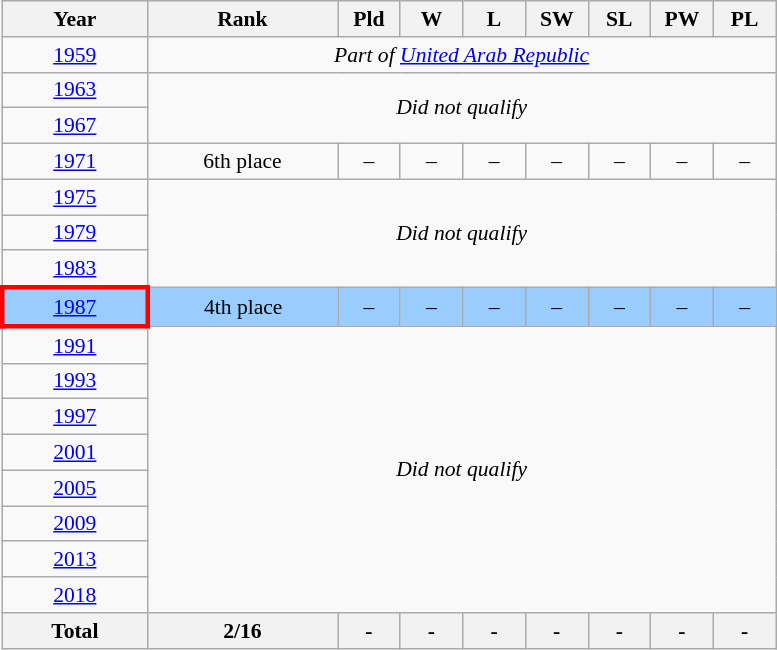<table class="wikitable" style="text-align: center;font-size:90%;">
<tr>
<th width=90>Year</th>
<th width=120>Rank</th>
<th width=35>Pld</th>
<th width=35>W</th>
<th width=35>L</th>
<th width=35>SW</th>
<th width=35>SL</th>
<th width=35>PW</th>
<th width=35>PL</th>
</tr>
<tr>
<td> <a href='#'>1959</a></td>
<td colspan=8><em>Part of <a href='#'>United Arab Republic</a></em></td>
</tr>
<tr>
<td> <a href='#'>1963</a></td>
<td rowspan=2 colspan=8><em>Did not qualify</em></td>
</tr>
<tr>
<td> <a href='#'>1967</a></td>
</tr>
<tr>
<td> <a href='#'>1971</a></td>
<td>6th place</td>
<td>–</td>
<td>–</td>
<td>–</td>
<td>–</td>
<td>–</td>
<td>–</td>
<td>–</td>
</tr>
<tr>
<td> <a href='#'>1975</a></td>
<td rowspan=3 colspan=8><em>Did not qualify</em></td>
</tr>
<tr>
<td> <a href='#'>1979</a></td>
</tr>
<tr style=>
<td> <a href='#'>1983</a></td>
</tr>
<tr bgcolor=#9acdff>
<td style="border: 3px solid red"> <a href='#'>1987</a></td>
<td>4th place</td>
<td>–</td>
<td>–</td>
<td>–</td>
<td>–</td>
<td>–</td>
<td>–</td>
<td>–</td>
</tr>
<tr>
<td> <a href='#'>1991</a></td>
<td rowspan=8 colspan=8><em>Did not qualify</em></td>
</tr>
<tr style=>
<td> <a href='#'>1993</a></td>
</tr>
<tr>
<td> <a href='#'>1997</a></td>
</tr>
<tr>
<td> <a href='#'>2001</a></td>
</tr>
<tr>
<td> <a href='#'>2005</a></td>
</tr>
<tr>
<td> <a href='#'>2009</a></td>
</tr>
<tr>
<td> <a href='#'>2013</a></td>
</tr>
<tr>
<td> <a href='#'>2018</a></td>
</tr>
<tr>
<th>Total</th>
<th>2/16</th>
<th>-</th>
<th>-</th>
<th>-</th>
<th>-</th>
<th>-</th>
<th>-</th>
<th>-</th>
</tr>
</table>
